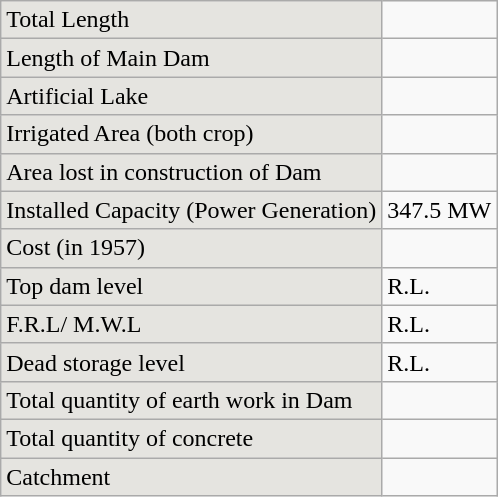<table class="wikitable sortable">
<tr>
<td style="background:#e5e4e0;">Total Length</td>
<td></td>
</tr>
<tr>
<td style="background:#e5e4e0;">Length of Main Dam</td>
<td></td>
</tr>
<tr>
<td style="background:#e5e4e0;">Artificial Lake</td>
<td></td>
</tr>
<tr>
<td style="background:#e5e4e0;">Irrigated Area (both crop)</td>
<td></td>
</tr>
<tr>
<td style="background:#e5e4e0;">Area lost in construction of Dam</td>
<td></td>
</tr>
<tr>
<td style="background:#e5e4e0;">Installed Capacity (Power Generation)</td>
<td>347.5 MW</td>
</tr>
<tr>
<td style="background:#e5e4e0;">Cost (in 1957)</td>
<td></td>
</tr>
<tr>
<td style="background:#e5e4e0;">Top dam level</td>
<td>R.L. </td>
</tr>
<tr>
<td style="background:#e5e4e0;">F.R.L/ M.W.L</td>
<td>R.L. </td>
</tr>
<tr>
<td style="background:#e5e4e0;">Dead storage level</td>
<td>R.L. </td>
</tr>
<tr>
<td style="background:#e5e4e0;">Total quantity of earth work in Dam</td>
<td></td>
</tr>
<tr>
<td style="background:#e5e4e0;">Total quantity of concrete</td>
<td></td>
</tr>
<tr>
<td style="background:#e5e4e0;">Catchment</td>
<td></td>
</tr>
</table>
